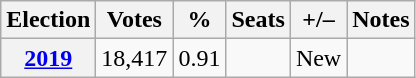<table class=wikitable>
<tr>
<th>Election</th>
<th>Votes</th>
<th>%</th>
<th>Seats</th>
<th>+/–</th>
<th>Notes</th>
</tr>
<tr>
<th><a href='#'>2019</a></th>
<td>18,417</td>
<td>0.91</td>
<td></td>
<td>New</td>
<td></td>
</tr>
</table>
